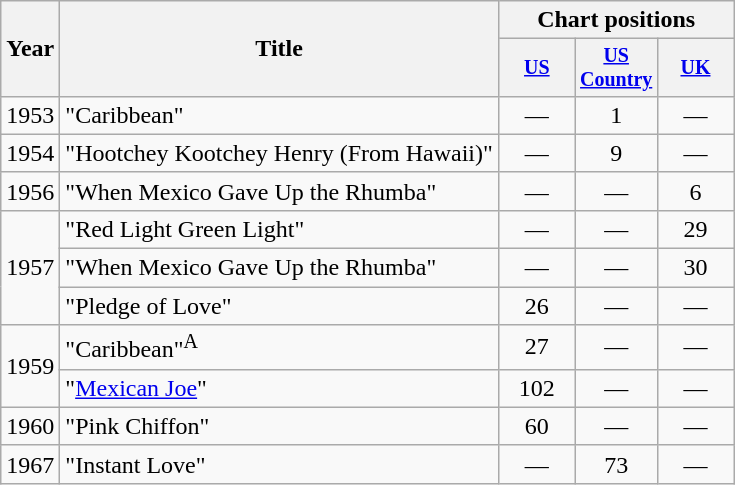<table class="wikitable" style="text-align:center">
<tr>
<th rowspan="2">Year</th>
<th rowspan="2">Title</th>
<th colspan="3">Chart positions</th>
</tr>
<tr style="font-size:smaller;">
<th width="45"><a href='#'>US</a><br></th>
<th width="45"><a href='#'>US Country</a><br></th>
<th width="45"><a href='#'>UK</a><br></th>
</tr>
<tr>
<td>1953</td>
<td align="left">"Caribbean"</td>
<td>—</td>
<td>1</td>
<td>—</td>
</tr>
<tr>
<td>1954</td>
<td align="left">"Hootchey Kootchey Henry (From Hawaii)"</td>
<td>—</td>
<td>9</td>
<td>—</td>
</tr>
<tr>
<td>1956</td>
<td align="left">"When Mexico Gave Up the Rhumba"</td>
<td>—</td>
<td>—</td>
<td>6</td>
</tr>
<tr>
<td rowspan="3">1957</td>
<td align="left">"Red Light Green Light"</td>
<td>—</td>
<td>—</td>
<td>29</td>
</tr>
<tr>
<td align="left">"When Mexico Gave Up the Rhumba"</td>
<td>—</td>
<td>—</td>
<td>30</td>
</tr>
<tr>
<td align="left">"Pledge of Love"</td>
<td>26</td>
<td>—</td>
<td>—</td>
</tr>
<tr>
<td rowspan="2">1959</td>
<td align="left">"Caribbean"<sup>A</sup></td>
<td>27</td>
<td>—</td>
<td>—</td>
</tr>
<tr>
<td align="left">"<a href='#'>Mexican Joe</a>"</td>
<td>102</td>
<td>—</td>
<td>—</td>
</tr>
<tr>
<td>1960</td>
<td align="left">"Pink Chiffon"</td>
<td>60</td>
<td>—</td>
<td>—</td>
</tr>
<tr>
<td>1967</td>
<td align="left">"Instant Love"</td>
<td>—</td>
<td>73</td>
<td>—</td>
</tr>
</table>
